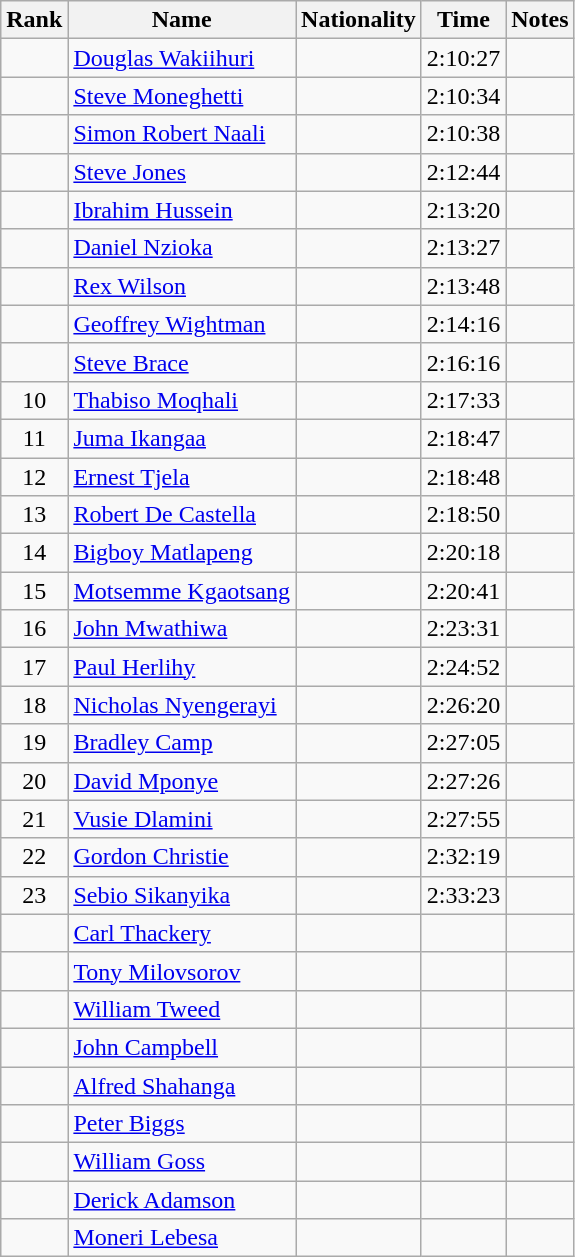<table class="wikitable sortable" style=" text-align:center">
<tr>
<th>Rank</th>
<th>Name</th>
<th>Nationality</th>
<th>Time</th>
<th>Notes</th>
</tr>
<tr>
<td></td>
<td align=left><a href='#'>Douglas Wakiihuri</a></td>
<td align=left></td>
<td>2:10:27</td>
<td></td>
</tr>
<tr>
<td></td>
<td align=left><a href='#'>Steve Moneghetti</a></td>
<td align=left></td>
<td>2:10:34</td>
<td></td>
</tr>
<tr>
<td></td>
<td align=left><a href='#'>Simon Robert Naali</a></td>
<td align=left></td>
<td>2:10:38</td>
<td></td>
</tr>
<tr>
<td></td>
<td align=left><a href='#'>Steve Jones</a></td>
<td align=left></td>
<td>2:12:44</td>
<td></td>
</tr>
<tr>
<td></td>
<td align=left><a href='#'>Ibrahim Hussein</a></td>
<td align=left></td>
<td>2:13:20</td>
<td></td>
</tr>
<tr>
<td></td>
<td align=left><a href='#'>Daniel Nzioka</a></td>
<td align=left></td>
<td>2:13:27</td>
<td></td>
</tr>
<tr>
<td></td>
<td align=left><a href='#'>Rex Wilson</a></td>
<td align=left></td>
<td>2:13:48</td>
<td></td>
</tr>
<tr>
<td></td>
<td align=left><a href='#'>Geoffrey Wightman</a></td>
<td align=left></td>
<td>2:14:16</td>
<td></td>
</tr>
<tr>
<td></td>
<td align=left><a href='#'>Steve Brace</a></td>
<td align=left></td>
<td>2:16:16</td>
<td></td>
</tr>
<tr>
<td>10</td>
<td align=left><a href='#'>Thabiso Moqhali</a></td>
<td align=left></td>
<td>2:17:33</td>
<td></td>
</tr>
<tr>
<td>11</td>
<td align=left><a href='#'>Juma Ikangaa</a></td>
<td align=left></td>
<td>2:18:47</td>
<td></td>
</tr>
<tr>
<td>12</td>
<td align=left><a href='#'>Ernest Tjela</a></td>
<td align=left></td>
<td>2:18:48</td>
<td></td>
</tr>
<tr>
<td>13</td>
<td align=left><a href='#'>Robert De Castella</a></td>
<td align=left></td>
<td>2:18:50</td>
<td></td>
</tr>
<tr>
<td>14</td>
<td align=left><a href='#'>Bigboy Matlapeng</a></td>
<td align=left></td>
<td>2:20:18</td>
<td></td>
</tr>
<tr>
<td>15</td>
<td align=left><a href='#'>Motsemme Kgaotsang</a></td>
<td align=left></td>
<td>2:20:41</td>
<td></td>
</tr>
<tr>
<td>16</td>
<td align=left><a href='#'>John Mwathiwa</a></td>
<td align=left></td>
<td>2:23:31</td>
<td></td>
</tr>
<tr>
<td>17</td>
<td align=left><a href='#'>Paul Herlihy</a></td>
<td align=left></td>
<td>2:24:52</td>
<td></td>
</tr>
<tr>
<td>18</td>
<td align=left><a href='#'>Nicholas Nyengerayi</a></td>
<td align=left></td>
<td>2:26:20</td>
<td></td>
</tr>
<tr>
<td>19</td>
<td align=left><a href='#'>Bradley Camp</a></td>
<td align=left></td>
<td>2:27:05</td>
<td></td>
</tr>
<tr>
<td>20</td>
<td align=left><a href='#'>David Mponye</a></td>
<td align=left></td>
<td>2:27:26</td>
<td></td>
</tr>
<tr>
<td>21</td>
<td align=left><a href='#'>Vusie Dlamini</a></td>
<td align=left></td>
<td>2:27:55</td>
<td></td>
</tr>
<tr>
<td>22</td>
<td align=left><a href='#'>Gordon Christie</a></td>
<td align=left></td>
<td>2:32:19</td>
<td></td>
</tr>
<tr>
<td>23</td>
<td align=left><a href='#'>Sebio Sikanyika</a></td>
<td align=left></td>
<td>2:33:23</td>
<td></td>
</tr>
<tr>
<td></td>
<td align=left><a href='#'>Carl Thackery</a></td>
<td align=left></td>
<td></td>
<td></td>
</tr>
<tr>
<td></td>
<td align=left><a href='#'>Tony Milovsorov</a></td>
<td align=left></td>
<td></td>
<td></td>
</tr>
<tr>
<td></td>
<td align=left><a href='#'>William Tweed</a></td>
<td align=left></td>
<td></td>
<td></td>
</tr>
<tr>
<td></td>
<td align=left><a href='#'>John Campbell</a></td>
<td align=left></td>
<td></td>
<td></td>
</tr>
<tr>
<td></td>
<td align=left><a href='#'>Alfred Shahanga</a></td>
<td align=left></td>
<td></td>
<td></td>
</tr>
<tr>
<td></td>
<td align=left><a href='#'>Peter Biggs</a></td>
<td align=left></td>
<td></td>
<td></td>
</tr>
<tr>
<td></td>
<td align=left><a href='#'>William Goss</a></td>
<td align=left></td>
<td></td>
<td></td>
</tr>
<tr>
<td></td>
<td align=left><a href='#'>Derick Adamson</a></td>
<td align=left></td>
<td></td>
<td></td>
</tr>
<tr>
<td></td>
<td align=left><a href='#'>Moneri Lebesa</a></td>
<td align=left></td>
<td></td>
<td></td>
</tr>
</table>
